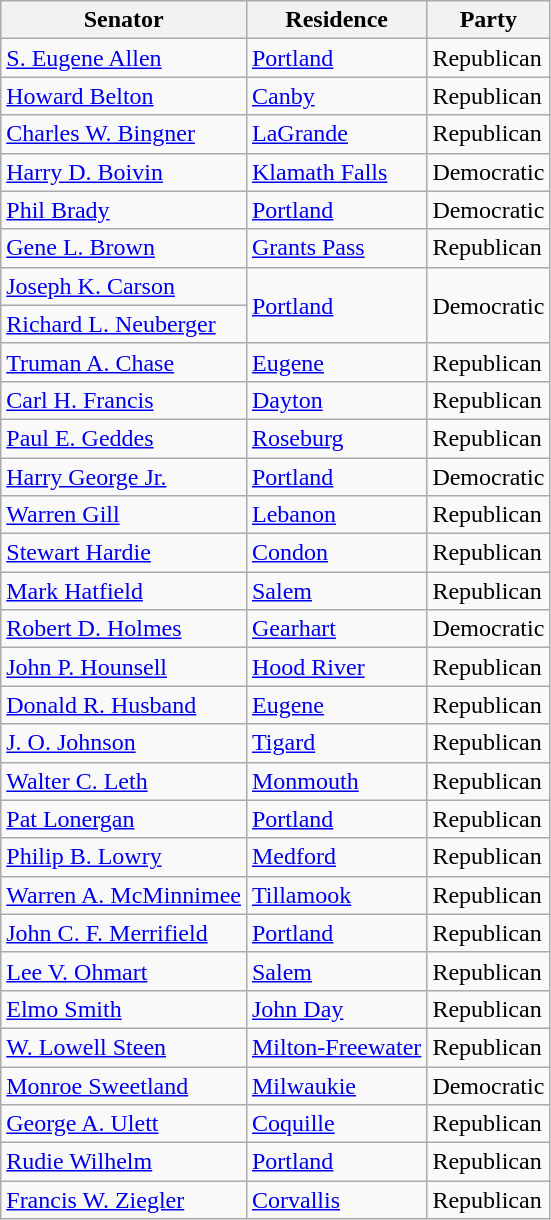<table class="wikitable">
<tr>
<th>Senator</th>
<th>Residence</th>
<th>Party</th>
</tr>
<tr>
<td><a href='#'>S. Eugene Allen</a></td>
<td><a href='#'>Portland</a></td>
<td>Republican</td>
</tr>
<tr>
<td><a href='#'>Howard Belton</a></td>
<td><a href='#'>Canby</a></td>
<td>Republican</td>
</tr>
<tr>
<td><a href='#'>Charles W. Bingner</a></td>
<td><a href='#'>LaGrande</a></td>
<td>Republican</td>
</tr>
<tr>
<td><a href='#'>Harry D. Boivin</a></td>
<td><a href='#'>Klamath Falls</a></td>
<td>Democratic</td>
</tr>
<tr>
<td><a href='#'>Phil Brady</a></td>
<td><a href='#'>Portland</a></td>
<td>Democratic</td>
</tr>
<tr>
<td><a href='#'>Gene L. Brown</a></td>
<td><a href='#'>Grants Pass</a></td>
<td>Republican</td>
</tr>
<tr>
<td><a href='#'>Joseph K. Carson</a></td>
<td rowspan="2"><a href='#'>Portland</a></td>
<td rowspan="2" >Democratic</td>
</tr>
<tr>
<td><a href='#'>Richard L. Neuberger</a></td>
</tr>
<tr>
<td><a href='#'>Truman A. Chase</a></td>
<td><a href='#'>Eugene</a></td>
<td>Republican</td>
</tr>
<tr>
<td><a href='#'>Carl H. Francis</a></td>
<td><a href='#'>Dayton</a></td>
<td>Republican</td>
</tr>
<tr>
<td><a href='#'>Paul E. Geddes</a></td>
<td><a href='#'>Roseburg</a></td>
<td>Republican</td>
</tr>
<tr>
<td><a href='#'>Harry George Jr.</a></td>
<td><a href='#'>Portland</a></td>
<td>Democratic</td>
</tr>
<tr>
<td><a href='#'>Warren Gill</a></td>
<td><a href='#'>Lebanon</a></td>
<td>Republican</td>
</tr>
<tr>
<td><a href='#'>Stewart Hardie</a></td>
<td><a href='#'>Condon</a></td>
<td>Republican</td>
</tr>
<tr>
<td><a href='#'>Mark Hatfield</a></td>
<td><a href='#'>Salem</a></td>
<td>Republican</td>
</tr>
<tr>
<td><a href='#'>Robert D. Holmes</a></td>
<td><a href='#'>Gearhart</a></td>
<td>Democratic</td>
</tr>
<tr>
<td><a href='#'>John P. Hounsell</a></td>
<td><a href='#'>Hood River</a></td>
<td>Republican</td>
</tr>
<tr>
<td><a href='#'>Donald R. Husband</a></td>
<td><a href='#'>Eugene</a></td>
<td>Republican</td>
</tr>
<tr>
<td><a href='#'>J. O. Johnson</a></td>
<td><a href='#'>Tigard</a></td>
<td>Republican</td>
</tr>
<tr>
<td><a href='#'>Walter C. Leth</a></td>
<td><a href='#'>Monmouth</a></td>
<td>Republican</td>
</tr>
<tr>
<td><a href='#'>Pat Lonergan</a></td>
<td><a href='#'>Portland</a></td>
<td>Republican</td>
</tr>
<tr>
<td><a href='#'>Philip B. Lowry</a></td>
<td><a href='#'>Medford</a></td>
<td>Republican</td>
</tr>
<tr>
<td><a href='#'>Warren A. McMinnimee</a></td>
<td><a href='#'>Tillamook</a></td>
<td>Republican</td>
</tr>
<tr>
<td><a href='#'>John C. F. Merrifield</a></td>
<td><a href='#'>Portland</a></td>
<td>Republican</td>
</tr>
<tr>
<td><a href='#'>Lee V. Ohmart</a></td>
<td><a href='#'>Salem</a></td>
<td>Republican</td>
</tr>
<tr>
<td><a href='#'>Elmo Smith</a></td>
<td><a href='#'>John Day</a></td>
<td>Republican</td>
</tr>
<tr>
<td><a href='#'>W. Lowell Steen</a></td>
<td><a href='#'>Milton-Freewater</a></td>
<td>Republican</td>
</tr>
<tr>
<td><a href='#'>Monroe Sweetland</a></td>
<td><a href='#'>Milwaukie</a></td>
<td>Democratic</td>
</tr>
<tr>
<td><a href='#'>George A. Ulett</a></td>
<td><a href='#'>Coquille</a></td>
<td>Republican</td>
</tr>
<tr>
<td><a href='#'>Rudie Wilhelm</a></td>
<td><a href='#'>Portland</a></td>
<td>Republican</td>
</tr>
<tr>
<td><a href='#'>Francis W. Ziegler</a></td>
<td><a href='#'>Corvallis</a></td>
<td>Republican</td>
</tr>
</table>
